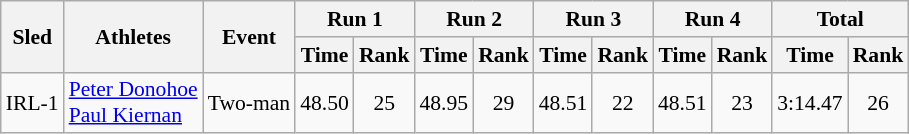<table class="wikitable" border="1" style="font-size:90%">
<tr>
<th rowspan="2">Sled</th>
<th rowspan="2">Athletes</th>
<th rowspan="2">Event</th>
<th colspan="2">Run 1</th>
<th colspan="2">Run 2</th>
<th colspan="2">Run 3</th>
<th colspan="2">Run 4</th>
<th colspan="2">Total</th>
</tr>
<tr>
<th>Time</th>
<th>Rank</th>
<th>Time</th>
<th>Rank</th>
<th>Time</th>
<th>Rank</th>
<th>Time</th>
<th>Rank</th>
<th>Time</th>
<th>Rank</th>
</tr>
<tr>
<td align="center">IRL-1</td>
<td><a href='#'>Peter Donohoe</a><br><a href='#'>Paul Kiernan</a></td>
<td>Two-man</td>
<td align="center">48.50</td>
<td align="center">25</td>
<td align="center">48.95</td>
<td align="center">29</td>
<td align="center">48.51</td>
<td align="center">22</td>
<td align="center">48.51</td>
<td align="center">23</td>
<td align="center">3:14.47</td>
<td align="center">26</td>
</tr>
</table>
